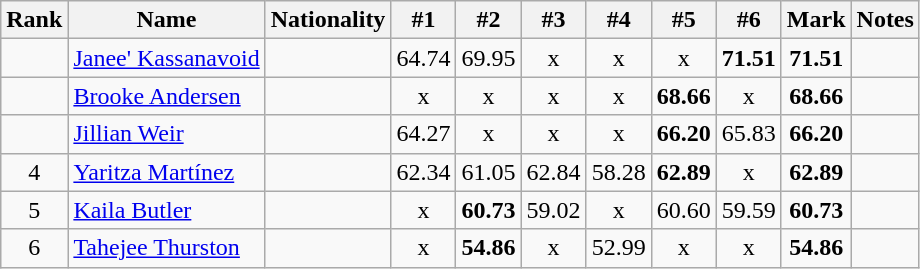<table class="wikitable sortable" style="text-align:center">
<tr>
<th>Rank</th>
<th>Name</th>
<th>Nationality</th>
<th>#1</th>
<th>#2</th>
<th>#3</th>
<th>#4</th>
<th>#5</th>
<th>#6</th>
<th>Mark</th>
<th>Notes</th>
</tr>
<tr>
<td></td>
<td align=left><a href='#'>Janee' Kassanavoid</a></td>
<td align=left></td>
<td>64.74</td>
<td>69.95</td>
<td>x</td>
<td>x</td>
<td>x</td>
<td><strong>71.51</strong></td>
<td><strong>71.51</strong></td>
<td></td>
</tr>
<tr>
<td></td>
<td align=left><a href='#'>Brooke Andersen</a></td>
<td align=left></td>
<td>x</td>
<td>x</td>
<td>x</td>
<td>x</td>
<td><strong>68.66</strong></td>
<td>x</td>
<td><strong>68.66</strong></td>
<td></td>
</tr>
<tr>
<td></td>
<td align=left><a href='#'>Jillian Weir</a></td>
<td align=left></td>
<td>64.27</td>
<td>x</td>
<td>x</td>
<td>x</td>
<td><strong>66.20</strong></td>
<td>65.83</td>
<td><strong>66.20</strong></td>
<td></td>
</tr>
<tr>
<td>4</td>
<td align=left><a href='#'>Yaritza Martínez</a></td>
<td align=left></td>
<td>62.34</td>
<td>61.05</td>
<td>62.84</td>
<td>58.28</td>
<td><strong>62.89</strong></td>
<td>x</td>
<td><strong>62.89</strong></td>
<td></td>
</tr>
<tr>
<td>5</td>
<td align=left><a href='#'>Kaila Butler</a></td>
<td align=left></td>
<td>x</td>
<td><strong>60.73</strong></td>
<td>59.02</td>
<td>x</td>
<td>60.60</td>
<td>59.59</td>
<td><strong>60.73</strong></td>
<td></td>
</tr>
<tr>
<td>6</td>
<td align=left><a href='#'>Tahejee Thurston</a></td>
<td align=left></td>
<td>x</td>
<td><strong>54.86</strong></td>
<td>x</td>
<td>52.99</td>
<td>x</td>
<td>x</td>
<td><strong>54.86</strong></td>
<td></td>
</tr>
</table>
